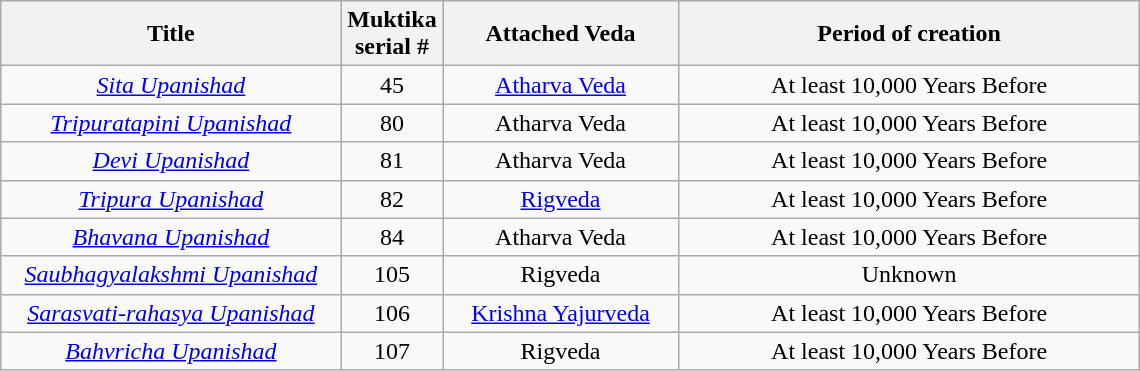<table class="wikitable sortable"  style="margin:auto;">
<tr style="text-align: center;">
<th width=220px style="background"><strong>Title</strong></th>
<th width=60px><strong>Muktika serial #</strong></th>
<th width=150px><strong>Attached Veda</strong></th>
<th width= 300px><strong>Period of creation</strong></th>
</tr>
<tr style="text-align: center;">
<td width=120px><em><a href='#'>Sita Upanishad</a></em></td>
<td>45</td>
<td width=40px><a href='#'>Atharva Veda</a></td>
<td width= 200px>At least 10,000 Years Before</td>
</tr>
<tr style="text-align: center;">
<td width=120px><em><a href='#'>Tripuratapini Upanishad</a></em></td>
<td>80</td>
<td width=40px>Atharva Veda</td>
<td width= 200px>At least 10,000 Years Before</td>
</tr>
<tr style="text-align: center;">
<td width=120px><em><a href='#'>Devi Upanishad</a></em></td>
<td>81</td>
<td width=40px>Atharva Veda</td>
<td width= 200px>At least 10,000 Years Before</td>
</tr>
<tr style="text-align: center;">
<td width=120px><em><a href='#'>Tripura Upanishad</a></em></td>
<td>82</td>
<td width=40px><a href='#'>Rigveda</a></td>
<td width= 200px>At least 10,000 Years Before</td>
</tr>
<tr style="text-align: center;">
<td width=120px><em><a href='#'>Bhavana Upanishad</a></em></td>
<td>84</td>
<td width=40px>Atharva Veda</td>
<td width= 200px>At least 10,000 Years Before</td>
</tr>
<tr style="text-align: center;">
<td width=120px><em><a href='#'>Saubhagyalakshmi Upanishad</a></em></td>
<td>105</td>
<td width=40px>Rigveda</td>
<td width= 200px>Unknown</td>
</tr>
<tr style="text-align: center;">
<td width=120px><em><a href='#'>Sarasvati-rahasya Upanishad</a></em></td>
<td>106</td>
<td width=40px><a href='#'>Krishna Yajurveda</a></td>
<td width= 200px>At least 10,000 Years Before</td>
</tr>
<tr style="text-align: center;">
<td width=120px><em><a href='#'>Bahvricha Upanishad </a></em></td>
<td>107</td>
<td width=40px>Rigveda</td>
<td width= 200px>At least 10,000 Years Before</td>
</tr>
</table>
